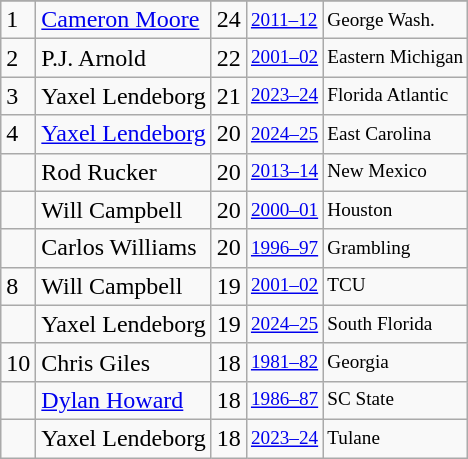<table class="wikitable">
<tr>
</tr>
<tr>
<td>1</td>
<td><a href='#'>Cameron Moore</a></td>
<td>24</td>
<td style="font-size:80%;"><a href='#'>2011–12</a></td>
<td style="font-size:80%;">George Wash.</td>
</tr>
<tr>
<td>2</td>
<td>P.J. Arnold</td>
<td>22</td>
<td style="font-size:80%;"><a href='#'>2001–02</a></td>
<td style="font-size:80%;">Eastern Michigan</td>
</tr>
<tr>
<td>3</td>
<td>Yaxel Lendeborg</td>
<td>21</td>
<td style="font-size:80%;"><a href='#'>2023–24</a></td>
<td style="font-size:80%;">Florida Atlantic</td>
</tr>
<tr>
<td>4</td>
<td><a href='#'>Yaxel Lendeborg</a></td>
<td>20</td>
<td style="font-size:80%;"><a href='#'>2024–25</a></td>
<td style="font-size:80%;">East Carolina</td>
</tr>
<tr>
<td></td>
<td>Rod Rucker</td>
<td>20</td>
<td style="font-size:80%;"><a href='#'>2013–14</a></td>
<td style="font-size:80%;">New Mexico</td>
</tr>
<tr>
<td></td>
<td>Will Campbell</td>
<td>20</td>
<td style="font-size:80%;"><a href='#'>2000–01</a></td>
<td style="font-size:80%;">Houston</td>
</tr>
<tr>
<td></td>
<td>Carlos Williams</td>
<td>20</td>
<td style="font-size:80%;"><a href='#'>1996–97</a></td>
<td style="font-size:80%;">Grambling</td>
</tr>
<tr>
<td>8</td>
<td>Will Campbell</td>
<td>19</td>
<td style="font-size:80%;"><a href='#'>2001–02</a></td>
<td style="font-size:80%;">TCU</td>
</tr>
<tr>
<td></td>
<td>Yaxel Lendeborg</td>
<td>19</td>
<td style="font-size:80%;"><a href='#'>2024–25</a></td>
<td style="font-size:80%;">South Florida</td>
</tr>
<tr>
<td>10</td>
<td>Chris Giles</td>
<td>18</td>
<td style="font-size:80%;"><a href='#'>1981–82</a></td>
<td style="font-size:80%;">Georgia</td>
</tr>
<tr>
<td></td>
<td><a href='#'>Dylan Howard</a></td>
<td>18</td>
<td style="font-size:80%;"><a href='#'>1986–87</a></td>
<td style="font-size:80%;">SC State</td>
</tr>
<tr>
<td></td>
<td>Yaxel Lendeborg</td>
<td>18</td>
<td style="font-size:80%;"><a href='#'>2023–24</a></td>
<td style="font-size:80%;">Tulane</td>
</tr>
</table>
